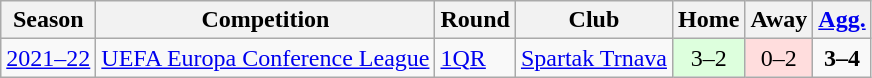<table class="wikitable">
<tr>
<th>Season</th>
<th>Competition</th>
<th>Round</th>
<th>Club</th>
<th>Home</th>
<th>Away</th>
<th><a href='#'>Agg.</a></th>
</tr>
<tr>
<td><a href='#'>2021–22</a></td>
<td><a href='#'>UEFA Europa Conference League</a></td>
<td><a href='#'>1QR</a></td>
<td> <a href='#'>Spartak Trnava</a></td>
<td style="text-align:center; background:#dfd;">3–2</td>
<td style="text-align:center; background:#fdd;">0–2</td>
<td style="text-align:center;"><strong>3–4</strong></td>
</tr>
</table>
